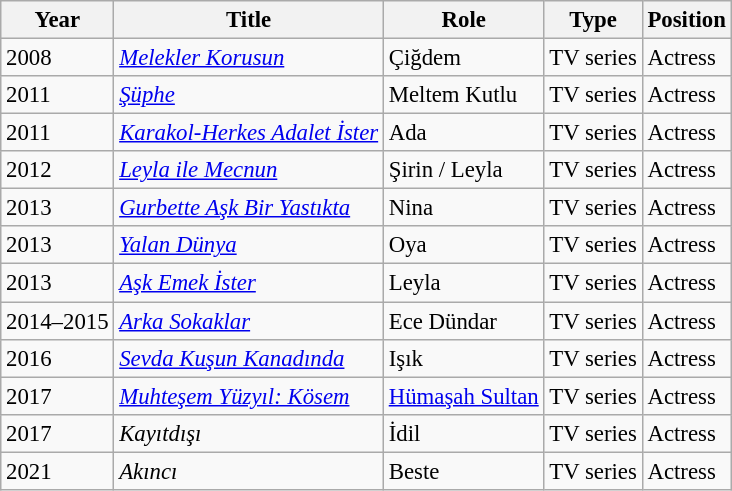<table class="wikitable" style="font-size: 95%;">
<tr>
<th>Year</th>
<th>Title</th>
<th>Role</th>
<th>Type</th>
<th>Position</th>
</tr>
<tr>
<td>2008</td>
<td><em><a href='#'>Melekler Korusun</a></em></td>
<td>Çiğdem</td>
<td>TV series</td>
<td>Actress</td>
</tr>
<tr>
<td>2011</td>
<td><em><a href='#'>Şüphe</a></em></td>
<td>Meltem Kutlu</td>
<td>TV series</td>
<td>Actress</td>
</tr>
<tr>
<td>2011</td>
<td><em><a href='#'>Karakol-Herkes Adalet İster</a></em></td>
<td>Ada</td>
<td>TV series</td>
<td>Actress</td>
</tr>
<tr>
<td>2012</td>
<td><em><a href='#'>Leyla ile Mecnun</a></em></td>
<td>Şirin / Leyla</td>
<td>TV series</td>
<td>Actress</td>
</tr>
<tr>
<td>2013</td>
<td><em><a href='#'>Gurbette Aşk Bir Yastıkta</a></em></td>
<td>Nina</td>
<td>TV series</td>
<td>Actress</td>
</tr>
<tr>
<td>2013</td>
<td><em><a href='#'>Yalan Dünya</a></em></td>
<td>Oya</td>
<td>TV series</td>
<td>Actress</td>
</tr>
<tr>
<td>2013</td>
<td><em><a href='#'>Aşk Emek İster</a></em></td>
<td>Leyla</td>
<td>TV series</td>
<td>Actress</td>
</tr>
<tr>
<td>2014–2015</td>
<td><em><a href='#'>Arka Sokaklar</a></em></td>
<td>Ece Dündar</td>
<td>TV series</td>
<td>Actress</td>
</tr>
<tr>
<td>2016</td>
<td><em><a href='#'>Sevda Kuşun Kanadında</a></em></td>
<td>Işık</td>
<td>TV series</td>
<td>Actress</td>
</tr>
<tr>
<td>2017</td>
<td><em><a href='#'>Muhteşem Yüzyıl: Kösem</a></em></td>
<td><a href='#'>Hümaşah Sultan</a></td>
<td>TV series</td>
<td>Actress</td>
</tr>
<tr>
<td>2017</td>
<td><em>Kayıtdışı</em></td>
<td>İdil</td>
<td>TV series</td>
<td>Actress</td>
</tr>
<tr>
<td>2021</td>
<td><em>Akıncı</em></td>
<td>Beste</td>
<td>TV series</td>
<td>Actress</td>
</tr>
</table>
